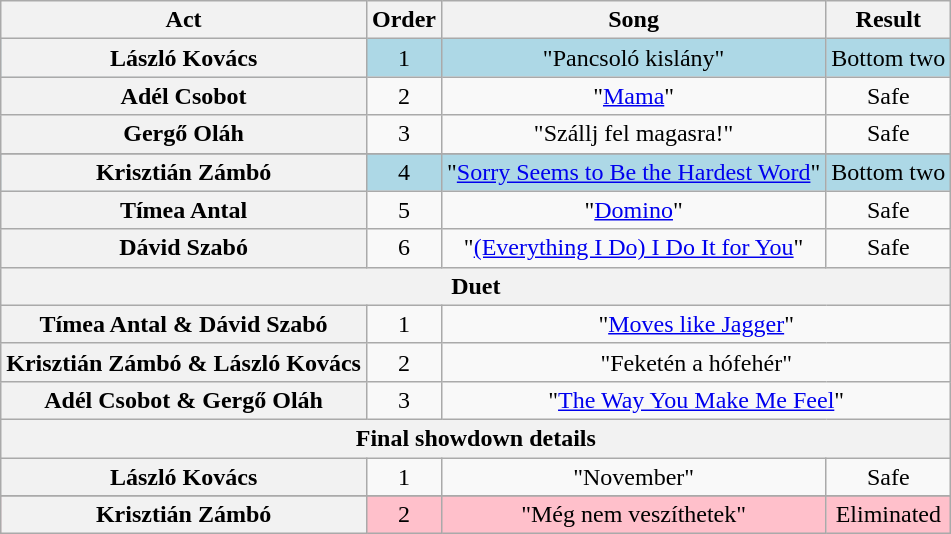<table class="wikitable" style="text-align:center;">
<tr>
<th scope="col">Act</th>
<th scope="col">Order</th>
<th scope="col">Song</th>
<th scope="col">Result</th>
</tr>
<tr bgcolor="lightblue">
<th scope="row">László Kovács</th>
<td>1</td>
<td>"Pancsoló kislány"</td>
<td>Bottom two</td>
</tr>
<tr>
<th scope="row">Adél Csobot</th>
<td>2</td>
<td>"<a href='#'>Mama</a>"</td>
<td>Safe</td>
</tr>
<tr>
<th scope="row">Gergő Oláh</th>
<td>3</td>
<td>"Szállj fel magasra!"</td>
<td>Safe</td>
</tr>
<tr>
</tr>
<tr bgcolor="lightblue">
<th scope="row">Krisztián Zámbó</th>
<td>4</td>
<td>"<a href='#'>Sorry Seems to Be the Hardest Word</a>"</td>
<td>Bottom two</td>
</tr>
<tr>
<th scope="row">Tímea Antal</th>
<td>5</td>
<td>"<a href='#'>Domino</a>"</td>
<td>Safe</td>
</tr>
<tr>
<th scope="row">Dávid Szabó</th>
<td>6</td>
<td>"<a href='#'>(Everything I Do) I Do It for You</a>"</td>
<td>Safe</td>
</tr>
<tr>
<th scope="col" colspan="7">Duet</th>
</tr>
<tr>
<th scope="row">Tímea Antal & Dávid Szabó</th>
<td>1</td>
<td colspan="2">"<a href='#'>Moves like Jagger</a>"</td>
</tr>
<tr>
<th scope="row">Krisztián Zámbó & László Kovács</th>
<td>2</td>
<td colspan="2">"Feketén a hófehér"</td>
</tr>
<tr>
<th scope="row">Adél Csobot & Gergő Oláh</th>
<td>3</td>
<td colspan="2">"<a href='#'>The Way You Make Me Feel</a>"</td>
</tr>
<tr>
<th scope="col" colspan="7">Final showdown details</th>
</tr>
<tr>
<th scope="row">László Kovács</th>
<td>1</td>
<td>"November"</td>
<td>Safe</td>
</tr>
<tr>
</tr>
<tr bgcolor="pink">
<th scope="row">Krisztián Zámbó</th>
<td>2</td>
<td>"Még nem veszíthetek"</td>
<td>Eliminated</td>
</tr>
</table>
